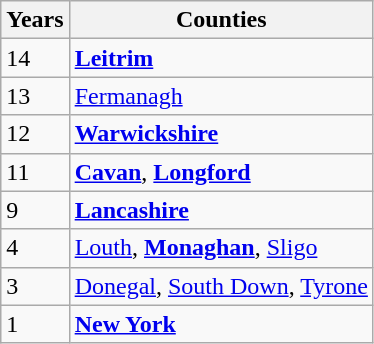<table class="wikitable">
<tr>
<th>Years</th>
<th>Counties</th>
</tr>
<tr>
<td>14</td>
<td><a href='#'><strong>Leitrim</strong></a></td>
</tr>
<tr>
<td>13</td>
<td><a href='#'>Fermanagh</a></td>
</tr>
<tr>
<td>12</td>
<td><strong><a href='#'>Warwickshire</a></strong></td>
</tr>
<tr>
<td>11</td>
<td><strong><a href='#'>Cavan</a></strong>, <strong><a href='#'>Longford</a></strong></td>
</tr>
<tr>
<td>9</td>
<td><strong><a href='#'>Lancashire</a></strong></td>
</tr>
<tr>
<td>4</td>
<td><a href='#'>Louth</a>, <a href='#'><strong>Monaghan</strong></a>, <a href='#'>Sligo</a></td>
</tr>
<tr>
<td>3</td>
<td><a href='#'>Donegal</a>, <a href='#'>South Down</a>, <a href='#'>Tyrone</a></td>
</tr>
<tr>
<td>1</td>
<td><a href='#'><strong>New York</strong></a></td>
</tr>
</table>
